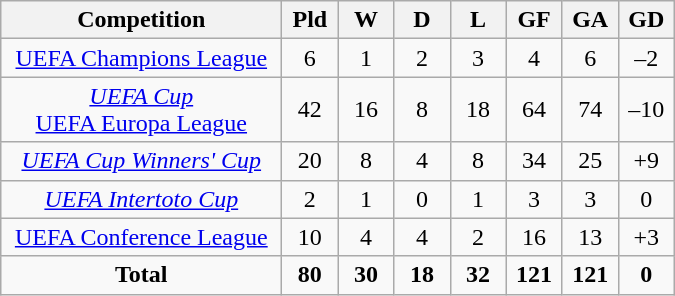<table class="wikitable" style="text-align: center;">
<tr>
<th width="180">Competition</th>
<th width="30">Pld</th>
<th width="30">W</th>
<th width="30">D</th>
<th width="30">L</th>
<th width="30">GF</th>
<th width="30">GA</th>
<th width="30">GD</th>
</tr>
<tr>
<td><a href='#'>UEFA Champions League</a></td>
<td>6</td>
<td>1</td>
<td>2</td>
<td>3</td>
<td>4</td>
<td>6</td>
<td>–2</td>
</tr>
<tr>
<td><a href='#'><em>UEFA Cup</em> <br> UEFA Europa League</a></td>
<td>42</td>
<td>16</td>
<td>8</td>
<td>18</td>
<td>64</td>
<td>74</td>
<td>–10</td>
</tr>
<tr>
<td><em><a href='#'>UEFA Cup Winners' Cup</a></em></td>
<td>20</td>
<td>8</td>
<td>4</td>
<td>8</td>
<td>34</td>
<td>25</td>
<td>+9</td>
</tr>
<tr>
<td><em><a href='#'>UEFA Intertoto Cup</a></em></td>
<td>2</td>
<td>1</td>
<td>0</td>
<td>1</td>
<td>3</td>
<td>3</td>
<td>0</td>
</tr>
<tr>
<td><a href='#'>UEFA Conference League</a></td>
<td>10</td>
<td>4</td>
<td>4</td>
<td>2</td>
<td>16</td>
<td>13</td>
<td>+3</td>
</tr>
<tr>
<td><strong>Total</strong></td>
<td><strong>80</strong></td>
<td><strong>30</strong></td>
<td><strong>18</strong></td>
<td><strong>32</strong></td>
<td><strong>121</strong></td>
<td><strong>121</strong></td>
<td><strong>0</strong></td>
</tr>
</table>
